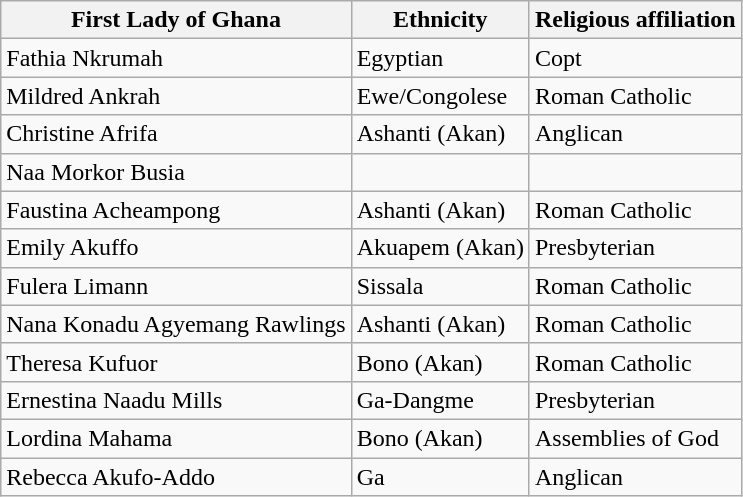<table class="wikitable">
<tr>
<th>First Lady of Ghana</th>
<th>Ethnicity</th>
<th>Religious affiliation</th>
</tr>
<tr>
<td>Fathia Nkrumah</td>
<td>Egyptian</td>
<td>Copt</td>
</tr>
<tr>
<td>Mildred Ankrah</td>
<td>Ewe/Congolese</td>
<td>Roman Catholic</td>
</tr>
<tr>
<td>Christine Afrifa</td>
<td>Ashanti (Akan)</td>
<td>Anglican</td>
</tr>
<tr>
<td>Naa Morkor Busia</td>
<td></td>
<td></td>
</tr>
<tr>
<td>Faustina Acheampong</td>
<td>Ashanti (Akan)</td>
<td>Roman Catholic</td>
</tr>
<tr>
<td>Emily Akuffo</td>
<td>Akuapem (Akan)</td>
<td>Presbyterian</td>
</tr>
<tr>
<td>Fulera Limann</td>
<td>Sissala</td>
<td>Roman Catholic</td>
</tr>
<tr>
<td>Nana Konadu Agyemang Rawlings</td>
<td>Ashanti (Akan)</td>
<td>Roman Catholic</td>
</tr>
<tr>
<td>Theresa Kufuor</td>
<td>Bono (Akan)</td>
<td>Roman Catholic</td>
</tr>
<tr>
<td>Ernestina Naadu Mills</td>
<td>Ga-Dangme</td>
<td>Presbyterian</td>
</tr>
<tr>
<td>Lordina Mahama</td>
<td>Bono (Akan)</td>
<td>Assemblies of God</td>
</tr>
<tr>
<td>Rebecca Akufo-Addo</td>
<td>Ga</td>
<td>Anglican</td>
</tr>
</table>
